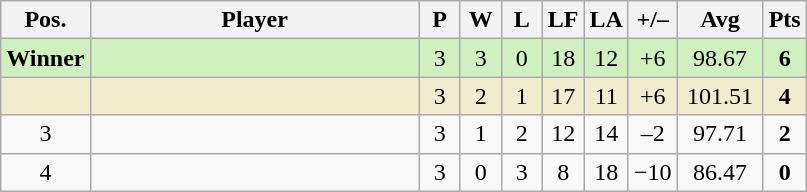<table class="wikitable" style="text-align:center; margin: 1em auto 1em auto, align:left">
<tr>
<th width=20>Pos.</th>
<th width=212>Player</th>
<th width=20>P</th>
<th width=20>W</th>
<th width=20>L</th>
<th width=20>LF</th>
<th width=20>LA</th>
<th width=25>+/–</th>
<th width=50>Avg</th>
<th width=20>Pts</th>
</tr>
<tr style="background:#D0F0C0;">
<td><strong>Winner</strong></td>
<td align=left></td>
<td>3</td>
<td>3</td>
<td>0</td>
<td>18</td>
<td>12</td>
<td>+6</td>
<td>98.67</td>
<td><strong>6</strong></td>
</tr>
<tr style="background:#f2ecce;">
<td></td>
<td align=left></td>
<td>3</td>
<td>2</td>
<td>1</td>
<td>17</td>
<td>11</td>
<td>+6</td>
<td>101.51</td>
<td><strong>4</strong></td>
</tr>
<tr style=>
<td>3</td>
<td align=left></td>
<td>3</td>
<td>1</td>
<td>2</td>
<td>12</td>
<td>14</td>
<td>–2</td>
<td>97.71</td>
<td><strong>2</strong></td>
</tr>
<tr style=>
<td>4</td>
<td align=left></td>
<td>3</td>
<td>0</td>
<td>3</td>
<td>8</td>
<td>18</td>
<td>−10</td>
<td>86.47</td>
<td><strong>0</strong></td>
</tr>
</table>
